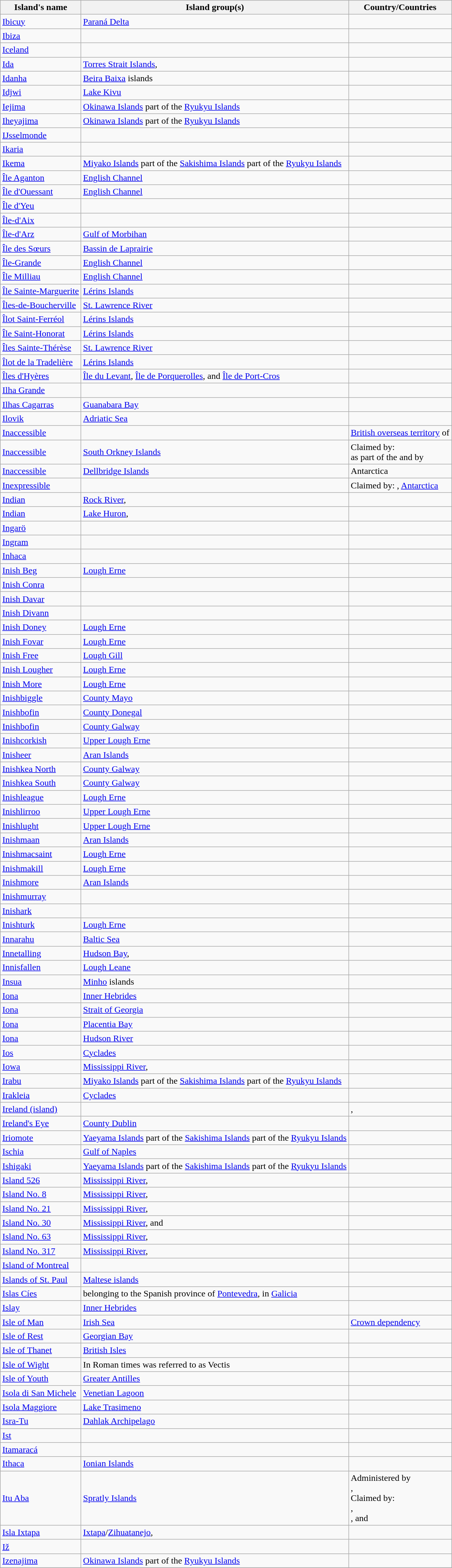<table class="wikitable">
<tr>
<th>Island's name</th>
<th>Island group(s)</th>
<th>Country/Countries</th>
</tr>
<tr>
<td><a href='#'>Ibicuy</a></td>
<td><a href='#'>Paraná Delta</a></td>
<td></td>
</tr>
<tr>
<td><a href='#'>Ibiza</a></td>
<td></td>
<td></td>
</tr>
<tr>
<td><a href='#'>Iceland</a></td>
<td></td>
<td></td>
</tr>
<tr>
<td><a href='#'>Ida</a></td>
<td><a href='#'>Torres Strait Islands</a>, </td>
<td></td>
</tr>
<tr>
<td><a href='#'>Idanha</a></td>
<td><a href='#'>Beira Baixa</a> islands</td>
<td></td>
</tr>
<tr>
<td><a href='#'>Idjwi</a></td>
<td><a href='#'>Lake Kivu</a></td>
<td></td>
</tr>
<tr>
<td><a href='#'>Iejima</a></td>
<td><a href='#'>Okinawa Islands</a> part of the <a href='#'>Ryukyu Islands</a></td>
<td></td>
</tr>
<tr>
<td><a href='#'>Iheyajima</a></td>
<td><a href='#'>Okinawa Islands</a> part of the <a href='#'>Ryukyu Islands</a></td>
<td></td>
</tr>
<tr>
<td><a href='#'>IJsselmonde</a></td>
<td></td>
<td></td>
</tr>
<tr>
<td><a href='#'>Ikaria</a></td>
<td></td>
<td></td>
</tr>
<tr>
<td><a href='#'>Ikema</a></td>
<td><a href='#'>Miyako Islands</a> part of the <a href='#'>Sakishima Islands</a> part of the <a href='#'>Ryukyu Islands</a></td>
<td></td>
</tr>
<tr>
<td><a href='#'>Île Aganton</a></td>
<td><a href='#'>English Channel</a></td>
<td></td>
</tr>
<tr>
<td><a href='#'>Île d'Ouessant</a></td>
<td><a href='#'>English Channel</a></td>
<td></td>
</tr>
<tr>
<td><a href='#'>Île d'Yeu</a></td>
<td></td>
<td></td>
</tr>
<tr>
<td><a href='#'>Île-d'Aix</a></td>
<td></td>
<td></td>
</tr>
<tr>
<td><a href='#'>Île-d'Arz</a></td>
<td><a href='#'>Gulf of Morbihan</a></td>
<td></td>
</tr>
<tr>
<td><a href='#'>Île des Sœurs</a></td>
<td><a href='#'>Bassin de Laprairie</a></td>
<td></td>
</tr>
<tr>
<td><a href='#'>Île-Grande</a></td>
<td><a href='#'>English Channel</a></td>
<td></td>
</tr>
<tr>
<td><a href='#'>Île Milliau</a></td>
<td><a href='#'>English Channel</a></td>
<td></td>
</tr>
<tr>
<td><a href='#'>Île Sainte-Marguerite</a></td>
<td><a href='#'>Lérins Islands</a></td>
<td></td>
</tr>
<tr>
<td><a href='#'>Îles-de-Boucherville</a></td>
<td><a href='#'>St. Lawrence River</a></td>
<td></td>
</tr>
<tr>
<td><a href='#'>Îlot Saint-Ferréol</a></td>
<td><a href='#'>Lérins Islands</a></td>
<td></td>
</tr>
<tr>
<td><a href='#'>Île Saint-Honorat</a></td>
<td><a href='#'>Lérins Islands</a></td>
<td></td>
</tr>
<tr>
<td><a href='#'>Îles Sainte-Thérèse</a></td>
<td><a href='#'>St. Lawrence River</a></td>
<td></td>
</tr>
<tr>
<td><a href='#'>Îlot de la Tradelière</a></td>
<td><a href='#'>Lérins Islands</a></td>
<td></td>
</tr>
<tr>
<td><a href='#'>Îles d'Hyères</a></td>
<td><a href='#'>Île du Levant</a>, <a href='#'>Île de Porquerolles</a>, and <a href='#'>Île de Port-Cros</a></td>
<td></td>
</tr>
<tr>
<td><a href='#'>Ilha Grande</a></td>
<td></td>
<td></td>
</tr>
<tr>
<td><a href='#'>Ilhas Cagarras</a></td>
<td><a href='#'>Guanabara Bay</a></td>
<td></td>
</tr>
<tr>
<td><a href='#'>Ilovik</a></td>
<td><a href='#'>Adriatic Sea</a></td>
<td></td>
</tr>
<tr>
<td><a href='#'>Inaccessible</a></td>
<td></td>
<td> <a href='#'>British overseas territory</a> of </td>
</tr>
<tr>
<td><a href='#'>Inaccessible</a></td>
<td><a href='#'>South Orkney Islands</a></td>
<td>Claimed by: <br>  as part of the  and by <br></td>
</tr>
<tr>
<td><a href='#'>Inaccessible</a></td>
<td><a href='#'>Dellbridge Islands</a></td>
<td>Antarctica</td>
</tr>
<tr>
<td><a href='#'>Inexpressible</a></td>
<td></td>
<td>Claimed by: ,  <a href='#'>Antarctica</a></td>
</tr>
<tr>
<td><a href='#'>Indian</a></td>
<td><a href='#'>Rock River</a>, </td>
<td></td>
</tr>
<tr>
<td><a href='#'>Indian</a></td>
<td><a href='#'>Lake Huron</a>, </td>
<td></td>
</tr>
<tr>
<td><a href='#'>Ingarö</a></td>
<td></td>
<td></td>
</tr>
<tr>
<td><a href='#'>Ingram</a></td>
<td></td>
<td></td>
</tr>
<tr>
<td><a href='#'>Inhaca</a></td>
<td></td>
<td></td>
</tr>
<tr>
<td><a href='#'>Inish Beg</a></td>
<td><a href='#'>Lough Erne</a></td>
<td></td>
</tr>
<tr>
<td><a href='#'>Inish Conra</a></td>
<td></td>
<td></td>
</tr>
<tr>
<td><a href='#'>Inish Davar</a></td>
<td></td>
<td></td>
</tr>
<tr>
<td><a href='#'>Inish Divann</a></td>
<td></td>
<td></td>
</tr>
<tr>
<td><a href='#'>Inish Doney</a></td>
<td><a href='#'>Lough Erne</a></td>
<td></td>
</tr>
<tr>
<td><a href='#'>Inish Fovar</a></td>
<td><a href='#'>Lough Erne</a></td>
<td></td>
</tr>
<tr>
<td><a href='#'>Inish Free</a></td>
<td><a href='#'>Lough Gill</a></td>
<td></td>
</tr>
<tr>
<td><a href='#'>Inish Lougher</a></td>
<td><a href='#'>Lough Erne</a></td>
<td></td>
</tr>
<tr>
<td><a href='#'>Inish More</a></td>
<td><a href='#'>Lough Erne</a></td>
<td></td>
</tr>
<tr>
<td><a href='#'>Inishbiggle</a></td>
<td><a href='#'>County Mayo</a></td>
<td></td>
</tr>
<tr>
<td><a href='#'>Inishbofin</a></td>
<td><a href='#'>County Donegal</a></td>
<td></td>
</tr>
<tr>
<td><a href='#'>Inishbofin</a></td>
<td><a href='#'>County Galway</a></td>
<td></td>
</tr>
<tr>
<td><a href='#'>Inishcorkish</a></td>
<td><a href='#'>Upper Lough Erne</a></td>
<td></td>
</tr>
<tr>
<td><a href='#'>Inisheer</a></td>
<td><a href='#'>Aran Islands</a></td>
<td></td>
</tr>
<tr>
<td><a href='#'>Inishkea North</a></td>
<td><a href='#'>County Galway</a></td>
<td></td>
</tr>
<tr>
<td><a href='#'>Inishkea South</a></td>
<td><a href='#'>County Galway</a></td>
<td></td>
</tr>
<tr>
<td><a href='#'>Inishleague</a></td>
<td><a href='#'>Lough Erne</a></td>
<td></td>
</tr>
<tr>
<td><a href='#'>Inishlirroo</a></td>
<td><a href='#'>Upper Lough Erne</a></td>
<td></td>
</tr>
<tr>
<td><a href='#'>Inishlught</a></td>
<td><a href='#'>Upper Lough Erne</a></td>
<td></td>
</tr>
<tr>
<td><a href='#'>Inishmaan</a></td>
<td><a href='#'>Aran Islands</a></td>
<td></td>
</tr>
<tr>
<td><a href='#'>Inishmacsaint</a></td>
<td><a href='#'>Lough Erne</a></td>
<td></td>
</tr>
<tr>
<td><a href='#'>Inishmakill</a></td>
<td><a href='#'>Lough Erne</a></td>
<td></td>
</tr>
<tr>
<td><a href='#'>Inishmore</a></td>
<td><a href='#'>Aran Islands</a></td>
<td></td>
</tr>
<tr>
<td><a href='#'>Inishmurray</a></td>
<td></td>
<td></td>
</tr>
<tr>
<td><a href='#'>Inishark</a></td>
<td></td>
<td></td>
</tr>
<tr>
<td><a href='#'>Inishturk</a></td>
<td><a href='#'>Lough Erne</a></td>
<td></td>
</tr>
<tr>
<td><a href='#'>Innarahu</a></td>
<td><a href='#'>Baltic Sea</a></td>
<td></td>
</tr>
<tr>
<td><a href='#'>Innetalling</a></td>
<td><a href='#'>Hudson Bay</a>, </td>
<td></td>
</tr>
<tr>
<td><a href='#'>Innisfallen</a></td>
<td><a href='#'>Lough Leane</a></td>
<td></td>
</tr>
<tr>
<td><a href='#'>Insua</a></td>
<td><a href='#'>Minho</a> islands</td>
<td></td>
</tr>
<tr>
<td><a href='#'>Iona</a></td>
<td><a href='#'>Inner Hebrides</a></td>
<td></td>
</tr>
<tr>
<td><a href='#'>Iona</a></td>
<td><a href='#'>Strait of Georgia</a></td>
<td></td>
</tr>
<tr>
<td><a href='#'>Iona</a></td>
<td><a href='#'>Placentia Bay</a></td>
<td></td>
</tr>
<tr>
<td><a href='#'>Iona</a></td>
<td><a href='#'>Hudson River</a></td>
<td></td>
</tr>
<tr>
<td><a href='#'>Ios</a></td>
<td><a href='#'>Cyclades</a></td>
<td></td>
</tr>
<tr>
<td><a href='#'>Iowa</a></td>
<td><a href='#'>Mississippi River</a>, </td>
<td></td>
</tr>
<tr>
<td><a href='#'>Irabu</a></td>
<td><a href='#'>Miyako Islands</a> part of the <a href='#'>Sakishima Islands</a> part of the <a href='#'>Ryukyu Islands</a></td>
<td></td>
</tr>
<tr>
<td><a href='#'>Irakleia</a></td>
<td><a href='#'>Cyclades</a></td>
<td></td>
</tr>
<tr>
<td><a href='#'>Ireland (island)</a></td>
<td></td>
<td>, </td>
</tr>
<tr>
<td><a href='#'>Ireland's Eye</a></td>
<td><a href='#'>County Dublin</a></td>
<td></td>
</tr>
<tr>
<td><a href='#'>Iriomote</a></td>
<td><a href='#'>Yaeyama Islands</a> part of the <a href='#'>Sakishima Islands</a> part of the <a href='#'>Ryukyu Islands</a></td>
<td></td>
</tr>
<tr>
<td><a href='#'>Ischia</a></td>
<td><a href='#'>Gulf of Naples</a></td>
<td></td>
</tr>
<tr>
<td><a href='#'>Ishigaki</a></td>
<td><a href='#'>Yaeyama Islands</a> part of the <a href='#'>Sakishima Islands</a> part of the <a href='#'>Ryukyu Islands</a></td>
<td></td>
</tr>
<tr>
<td><a href='#'>Island 526</a></td>
<td><a href='#'>Mississippi River</a>, </td>
<td></td>
</tr>
<tr>
<td><a href='#'>Island No. 8</a></td>
<td><a href='#'>Mississippi River</a>, </td>
<td></td>
</tr>
<tr>
<td><a href='#'>Island No. 21</a></td>
<td><a href='#'>Mississippi River</a>, </td>
<td></td>
</tr>
<tr>
<td><a href='#'>Island No. 30</a></td>
<td><a href='#'>Mississippi River</a>,  and </td>
<td></td>
</tr>
<tr>
<td><a href='#'>Island No. 63</a></td>
<td><a href='#'>Mississippi River</a>, </td>
<td></td>
</tr>
<tr>
<td><a href='#'>Island No. 317</a></td>
<td><a href='#'>Mississippi River</a>, </td>
<td></td>
</tr>
<tr>
<td><a href='#'>Island of Montreal</a></td>
<td></td>
<td></td>
</tr>
<tr>
<td><a href='#'>Islands of St. Paul</a></td>
<td><a href='#'>Maltese islands</a></td>
<td></td>
</tr>
<tr>
<td><a href='#'>Islas Cíes</a></td>
<td>belonging to the Spanish province of <a href='#'>Pontevedra</a>, in <a href='#'>Galicia</a></td>
<td></td>
</tr>
<tr>
<td><a href='#'>Islay</a></td>
<td><a href='#'>Inner Hebrides</a></td>
<td></td>
</tr>
<tr>
<td><a href='#'>Isle of Man</a></td>
<td><a href='#'>Irish Sea</a></td>
<td> <a href='#'>Crown dependency</a></td>
</tr>
<tr>
<td><a href='#'>Isle of Rest</a></td>
<td><a href='#'>Georgian Bay</a></td>
<td></td>
</tr>
<tr>
<td><a href='#'>Isle of Thanet</a></td>
<td><a href='#'>British Isles</a></td>
<td></td>
</tr>
<tr>
<td><a href='#'>Isle of Wight</a></td>
<td>In Roman times was referred to as Vectis</td>
<td></td>
</tr>
<tr>
<td><a href='#'>Isle of Youth</a></td>
<td><a href='#'>Greater Antilles</a></td>
<td></td>
</tr>
<tr>
<td><a href='#'>Isola di San Michele</a></td>
<td><a href='#'>Venetian Lagoon</a></td>
<td></td>
</tr>
<tr>
<td><a href='#'>Isola Maggiore</a></td>
<td><a href='#'>Lake Trasimeno</a></td>
<td></td>
</tr>
<tr>
<td><a href='#'>Isra-Tu</a></td>
<td><a href='#'>Dahlak Archipelago</a></td>
<td></td>
</tr>
<tr>
<td><a href='#'>Ist</a></td>
<td></td>
<td></td>
</tr>
<tr>
<td><a href='#'>Itamaracá</a></td>
<td></td>
<td></td>
</tr>
<tr>
<td><a href='#'>Ithaca</a></td>
<td><a href='#'>Ionian Islands</a></td>
<td></td>
</tr>
<tr>
<td><a href='#'>Itu Aba</a></td>
<td><a href='#'>Spratly Islands</a></td>
<td>Administered by <br> , <br>Claimed by: <br> , <br>, and <br> </td>
</tr>
<tr>
<td><a href='#'>Isla Ixtapa</a></td>
<td><a href='#'>Ixtapa</a>/<a href='#'>Zihuatanejo</a>, </td>
<td></td>
</tr>
<tr>
<td><a href='#'>Iž</a></td>
<td></td>
<td></td>
</tr>
<tr>
<td><a href='#'>Izenajima</a></td>
<td><a href='#'>Okinawa Islands</a> part of the <a href='#'>Ryukyu Islands</a></td>
<td></td>
</tr>
<tr>
</tr>
</table>
